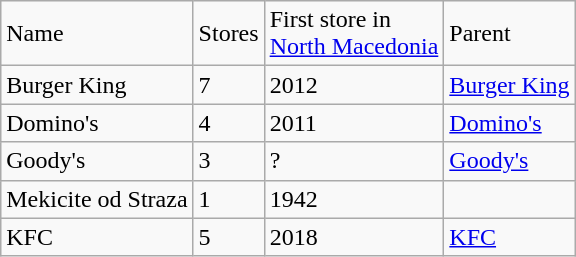<table class="wikitable sortable">
<tr>
<td>Name</td>
<td>Stores</td>
<td>First store in<br><a href='#'>North Macedonia</a></td>
<td>Parent</td>
</tr>
<tr>
<td>Burger King</td>
<td>7</td>
<td>2012</td>
<td><a href='#'>Burger King</a></td>
</tr>
<tr>
<td>Domino's</td>
<td>4</td>
<td>2011</td>
<td><a href='#'>Domino's</a></td>
</tr>
<tr>
<td>Goody's</td>
<td>3</td>
<td>?</td>
<td><a href='#'>Goody's</a></td>
</tr>
<tr>
<td>Mekicite od Straza</td>
<td>1</td>
<td>1942</td>
<td></td>
</tr>
<tr>
<td>KFC</td>
<td>5</td>
<td>2018</td>
<td><a href='#'>KFC</a></td>
</tr>
</table>
